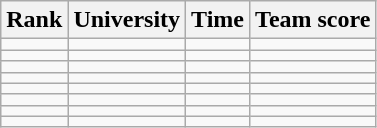<table class="wikitable sortable" style="text-align:center">
<tr>
<th>Rank</th>
<th>University</th>
<th>Time</th>
<th>Team score</th>
</tr>
<tr>
<td></td>
<td align=left></td>
<td></td>
<td></td>
</tr>
<tr>
<td></td>
<td align=left></td>
<td></td>
<td></td>
</tr>
<tr>
<td></td>
<td align=left></td>
<td></td>
<td></td>
</tr>
<tr>
<td></td>
<td align=left></td>
<td></td>
<td></td>
</tr>
<tr>
<td></td>
<td align=left></td>
<td></td>
<td></td>
</tr>
<tr>
<td></td>
<td align=left></td>
<td></td>
<td></td>
</tr>
<tr>
<td></td>
<td align=left></td>
<td></td>
<td></td>
</tr>
<tr>
<td></td>
<td align=left></td>
<td></td>
<td></td>
</tr>
</table>
